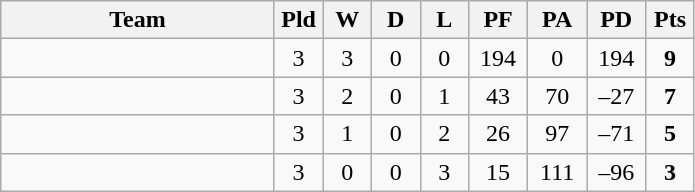<table class="wikitable" style="text-align:center;">
<tr>
<th width=175>Team</th>
<th width=25 abbr="Played">Pld</th>
<th width=25 abbr="Won">W</th>
<th width=25 abbr="Drawn">D</th>
<th width=25 abbr="Lost">L</th>
<th width=32 abbr="Points for">PF</th>
<th width=32 abbr="Points against">PA</th>
<th width=32 abbr="Points difference">PD</th>
<th width=25 abbr="Points">Pts</th>
</tr>
<tr>
<td align=left></td>
<td>3</td>
<td>3</td>
<td>0</td>
<td>0</td>
<td>194</td>
<td>0</td>
<td>194</td>
<td><strong>9</strong></td>
</tr>
<tr>
<td align=left></td>
<td>3</td>
<td>2</td>
<td>0</td>
<td>1</td>
<td>43</td>
<td>70</td>
<td>–27</td>
<td><strong>7</strong></td>
</tr>
<tr>
<td align=left></td>
<td>3</td>
<td>1</td>
<td>0</td>
<td>2</td>
<td>26</td>
<td>97</td>
<td>–71</td>
<td><strong>5</strong></td>
</tr>
<tr>
<td align=left></td>
<td>3</td>
<td>0</td>
<td>0</td>
<td>3</td>
<td>15</td>
<td>111</td>
<td>–96</td>
<td><strong>3</strong></td>
</tr>
</table>
